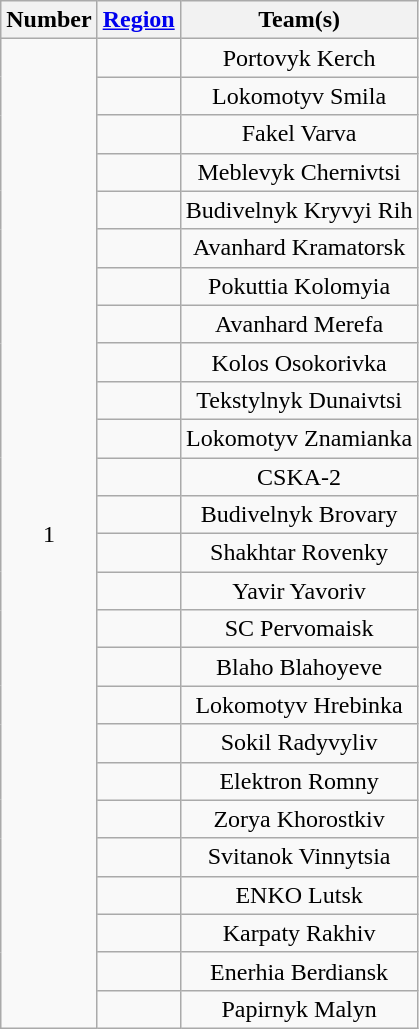<table class="wikitable" style="text-align:center">
<tr>
<th>Number</th>
<th><a href='#'>Region</a></th>
<th>Team(s)</th>
</tr>
<tr>
<td rowspan="26">1</td>
<td align="left"></td>
<td>Portovyk Kerch</td>
</tr>
<tr>
<td align="left"></td>
<td>Lokomotyv Smila</td>
</tr>
<tr>
<td align="left"></td>
<td>Fakel Varva</td>
</tr>
<tr>
<td align="left"></td>
<td>Meblevyk Chernivtsi</td>
</tr>
<tr>
<td align="left"></td>
<td>Budivelnyk Kryvyi Rih</td>
</tr>
<tr>
<td align="left"></td>
<td>Avanhard Kramatorsk</td>
</tr>
<tr>
<td align="left"></td>
<td>Pokuttia Kolomyia</td>
</tr>
<tr>
<td align="left"></td>
<td>Avanhard Merefa</td>
</tr>
<tr>
<td align="left"></td>
<td>Kolos Osokorivka</td>
</tr>
<tr>
<td align="left"></td>
<td>Tekstylnyk Dunaivtsi</td>
</tr>
<tr>
<td align="left"></td>
<td>Lokomotyv Znamianka</td>
</tr>
<tr>
<td align="left"></td>
<td>CSKA-2</td>
</tr>
<tr>
<td align="left"></td>
<td>Budivelnyk Brovary</td>
</tr>
<tr>
<td align="left"></td>
<td>Shakhtar Rovenky</td>
</tr>
<tr>
<td align="left"></td>
<td>Yavir Yavoriv</td>
</tr>
<tr>
<td align="left"></td>
<td>SC Pervomaisk</td>
</tr>
<tr>
<td align="left"></td>
<td>Blaho Blahoyeve</td>
</tr>
<tr>
<td align="left"></td>
<td>Lokomotyv Hrebinka</td>
</tr>
<tr>
<td align="left"></td>
<td>Sokil Radyvyliv</td>
</tr>
<tr>
<td align="left"></td>
<td>Elektron Romny</td>
</tr>
<tr>
<td align="left"></td>
<td>Zorya Khorostkiv</td>
</tr>
<tr>
<td align="left"></td>
<td>Svitanok Vinnytsia</td>
</tr>
<tr>
<td align="left"></td>
<td>ENKO Lutsk</td>
</tr>
<tr>
<td align="left"></td>
<td>Karpaty Rakhiv</td>
</tr>
<tr>
<td align="left"></td>
<td>Enerhia Berdiansk</td>
</tr>
<tr>
<td align="left"></td>
<td>Papirnyk Malyn</td>
</tr>
</table>
